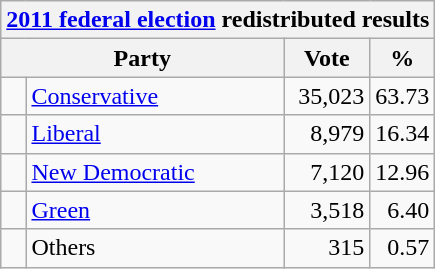<table class="wikitable">
<tr>
<th colspan="4"><a href='#'>2011 federal election</a> redistributed results</th>
</tr>
<tr>
<th bgcolor="#DDDDFF" width="130px" colspan="2">Party</th>
<th bgcolor="#DDDDFF" width="50px">Vote</th>
<th bgcolor="#DDDDFF" width="30px">%</th>
</tr>
<tr>
<td> </td>
<td><a href='#'>Conservative</a></td>
<td align=right>35,023</td>
<td align=right>63.73</td>
</tr>
<tr>
<td> </td>
<td><a href='#'>Liberal</a></td>
<td align=right>8,979</td>
<td align=right>16.34</td>
</tr>
<tr>
<td> </td>
<td><a href='#'>New Democratic</a></td>
<td align=right>7,120</td>
<td align=right>12.96</td>
</tr>
<tr>
<td> </td>
<td><a href='#'>Green</a></td>
<td align=right>3,518</td>
<td align=right>6.40</td>
</tr>
<tr>
<td> </td>
<td>Others</td>
<td align=right>315</td>
<td align=right>0.57</td>
</tr>
</table>
